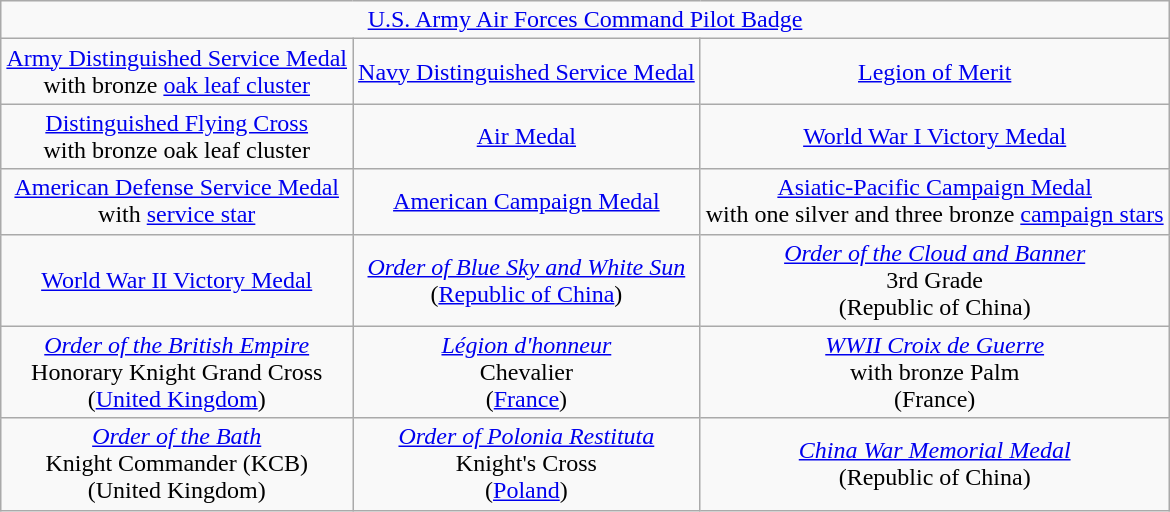<table class="wikitable" style="margin:1em auto; text-align:center;">
<tr>
<td colspan="3"><a href='#'>U.S. Army Air Forces Command Pilot Badge</a></td>
</tr>
<tr>
<td><a href='#'>Army Distinguished Service Medal</a><br>with bronze <a href='#'>oak leaf cluster</a></td>
<td><a href='#'>Navy Distinguished Service Medal</a></td>
<td><a href='#'>Legion of Merit</a></td>
</tr>
<tr>
<td><a href='#'>Distinguished Flying Cross</a><br>with bronze oak leaf cluster</td>
<td><a href='#'>Air Medal</a></td>
<td><a href='#'>World War I Victory Medal</a></td>
</tr>
<tr>
<td><a href='#'>American Defense Service Medal</a><br>with <a href='#'>service star</a></td>
<td><a href='#'>American Campaign Medal</a></td>
<td><a href='#'>Asiatic-Pacific Campaign Medal</a><br>with one silver and three bronze <a href='#'>campaign stars</a></td>
</tr>
<tr>
<td><a href='#'>World War II Victory Medal</a></td>
<td><em><a href='#'>Order of Blue Sky and White Sun</a></em><br>(<a href='#'>Republic of China</a>)</td>
<td><em><a href='#'>Order of the Cloud and Banner</a></em><br> 3rd Grade<br>(Republic of China)</td>
</tr>
<tr>
<td><em><a href='#'>Order of the British Empire</a></em><br>Honorary Knight Grand Cross<br>(<a href='#'>United Kingdom</a>)</td>
<td><em><a href='#'>Légion d'honneur</a></em><br>Chevalier<br>(<a href='#'>France</a>)</td>
<td><em><a href='#'>WWII Croix de Guerre</a></em><br>with bronze Palm<br>(France)</td>
</tr>
<tr>
<td><em><a href='#'>Order of the Bath</a></em><br>Knight Commander (KCB)<br>(United Kingdom)</td>
<td><em><a href='#'>Order of Polonia Restituta</a></em><br>Knight's Cross<br>(<a href='#'>Poland</a>)</td>
<td><em><a href='#'>China War Memorial Medal</a></em><br>(Republic of China)</td>
</tr>
</table>
